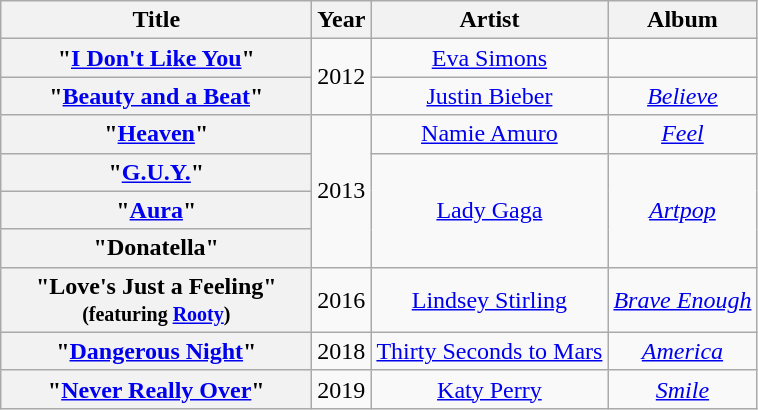<table class="wikitable plainrowheaders" style="text-align:center;">
<tr>
<th scope="col" style="width:200px;">Title</th>
<th scope="col">Year</th>
<th scope="col">Artist</th>
<th scope="col">Album</th>
</tr>
<tr>
<th scope="row">"<a href='#'>I Don't Like You</a>"</th>
<td rowspan="2">2012</td>
<td><a href='#'>Eva Simons</a></td>
<td></td>
</tr>
<tr>
<th scope="row">"<a href='#'>Beauty and a Beat</a>"</th>
<td><a href='#'>Justin Bieber</a></td>
<td><em><a href='#'>Believe</a></em></td>
</tr>
<tr>
<th scope="row">"<a href='#'>Heaven</a>"</th>
<td rowspan="4">2013</td>
<td><a href='#'>Namie Amuro</a></td>
<td><em><a href='#'>Feel</a></em></td>
</tr>
<tr>
<th scope="row">"<a href='#'>G.U.Y.</a>"</th>
<td rowspan="3"><a href='#'>Lady Gaga</a></td>
<td rowspan="3"><em><a href='#'>Artpop</a></em></td>
</tr>
<tr>
<th scope="row">"<a href='#'>Aura</a>"</th>
</tr>
<tr>
<th scope="row">"Donatella"</th>
</tr>
<tr>
<th scope="row">"Love's Just a Feeling"<br><small>(featuring <a href='#'>Rooty</a>)</small></th>
<td>2016</td>
<td><a href='#'>Lindsey Stirling</a></td>
<td><em><a href='#'>Brave Enough</a></em></td>
</tr>
<tr>
<th scope="row">"<a href='#'>Dangerous Night</a>"</th>
<td>2018</td>
<td><a href='#'>Thirty Seconds to Mars</a></td>
<td><em><a href='#'>America</a></em></td>
</tr>
<tr>
<th scope="row">"<a href='#'>Never Really Over</a>"</th>
<td>2019</td>
<td><a href='#'>Katy Perry</a></td>
<td><em><a href='#'>Smile</a></em></td>
</tr>
</table>
